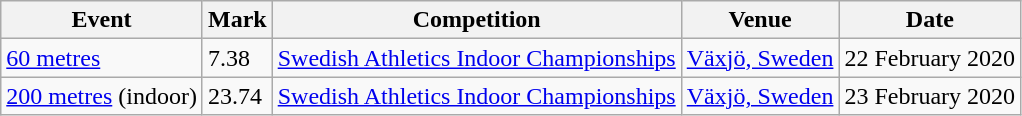<table class=wikitable>
<tr>
<th>Event</th>
<th>Mark</th>
<th>Competition</th>
<th>Venue</th>
<th>Date</th>
</tr>
<tr>
<td><a href='#'>60 metres</a></td>
<td>7.38</td>
<td><a href='#'>Swedish Athletics Indoor Championships</a></td>
<td><a href='#'>Växjö, Sweden</a></td>
<td>22 February 2020</td>
</tr>
<tr>
<td><a href='#'>200 metres</a> (indoor)</td>
<td>23.74</td>
<td><a href='#'>Swedish Athletics Indoor Championships</a></td>
<td><a href='#'>Växjö, Sweden</a></td>
<td>23 February 2020</td>
</tr>
</table>
